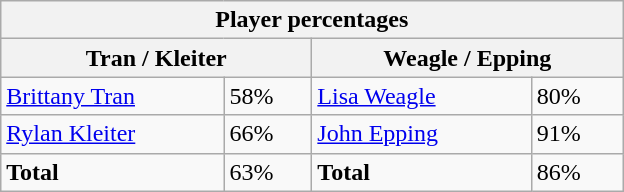<table class="wikitable">
<tr>
<th colspan=4 width=400>Player percentages</th>
</tr>
<tr>
<th colspan=2 width=200 style="white-space:nowrap;"> Tran / Kleiter</th>
<th colspan=2 width=200 style="white-space:nowrap;"> Weagle / Epping</th>
</tr>
<tr>
<td><a href='#'>Brittany Tran</a></td>
<td>58%</td>
<td><a href='#'>Lisa Weagle</a></td>
<td>80%</td>
</tr>
<tr>
<td><a href='#'>Rylan Kleiter</a></td>
<td>66%</td>
<td><a href='#'>John Epping</a></td>
<td>91%</td>
</tr>
<tr>
<td><strong>Total</strong></td>
<td>63%</td>
<td><strong>Total</strong></td>
<td>86%</td>
</tr>
</table>
